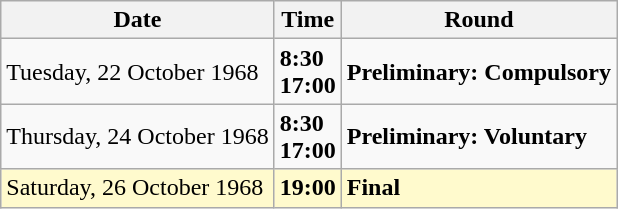<table class="wikitable">
<tr>
<th>Date</th>
<th>Time</th>
<th>Round</th>
</tr>
<tr>
<td>Tuesday, 22 October 1968</td>
<td><strong>8:30</strong><br><strong>17:00</strong></td>
<td><strong>Preliminary: Compulsory</strong></td>
</tr>
<tr>
<td>Thursday, 24 October 1968</td>
<td><strong>8:30</strong><br><strong>17:00</strong></td>
<td><strong>Preliminary: Voluntary</strong></td>
</tr>
<tr style=background:lemonchiffon>
<td>Saturday, 26 October 1968</td>
<td><strong>19:00</strong></td>
<td><strong>Final</strong></td>
</tr>
</table>
